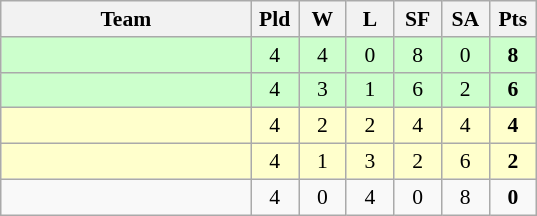<table class="wikitable" style="text-align: center; font-size:90% ">
<tr>
<th width=160>Team</th>
<th width=25>Pld</th>
<th width=25>W</th>
<th width=25>L</th>
<th width=25>SF</th>
<th width=25>SA</th>
<th width=25>Pts</th>
</tr>
<tr bgcolor=ccffcc>
<td align=left></td>
<td>4</td>
<td>4</td>
<td>0</td>
<td>8</td>
<td>0</td>
<td><strong>8</strong></td>
</tr>
<tr bgcolor=ccffcc>
<td align=left></td>
<td>4</td>
<td>3</td>
<td>1</td>
<td>6</td>
<td>2</td>
<td><strong>6</strong></td>
</tr>
<tr bgcolor=ffffcc>
<td align=left></td>
<td>4</td>
<td>2</td>
<td>2</td>
<td>4</td>
<td>4</td>
<td><strong>4</strong></td>
</tr>
<tr bgcolor=ffffcc>
<td align=left></td>
<td>4</td>
<td>1</td>
<td>3</td>
<td>2</td>
<td>6</td>
<td><strong>2</strong></td>
</tr>
<tr>
<td align=left></td>
<td>4</td>
<td>0</td>
<td>4</td>
<td>0</td>
<td>8</td>
<td><strong>0</strong></td>
</tr>
</table>
